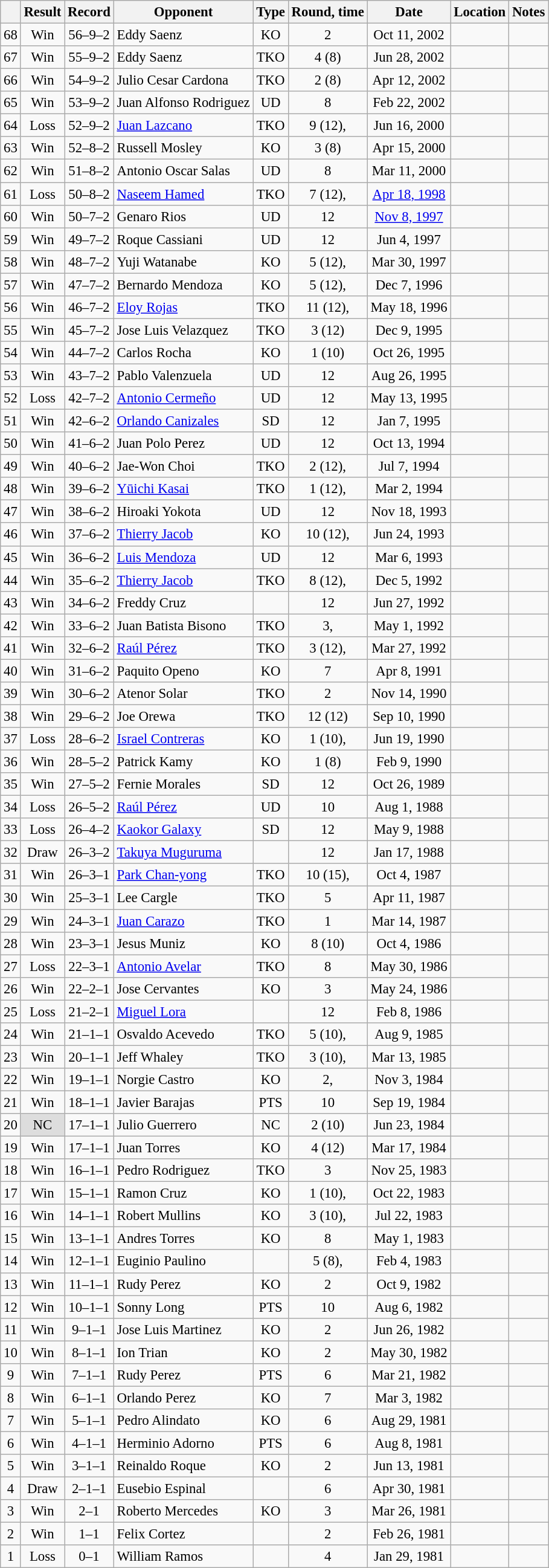<table class="wikitable" style="text-align:center; font-size:95%">
<tr>
<th></th>
<th>Result</th>
<th>Record</th>
<th>Opponent</th>
<th>Type</th>
<th>Round, time</th>
<th>Date</th>
<th>Location</th>
<th>Notes</th>
</tr>
<tr>
<td>68</td>
<td>Win</td>
<td>56–9–2 </td>
<td align=left>Eddy Saenz</td>
<td>KO</td>
<td>2</td>
<td>Oct 11, 2002</td>
<td align=left></td>
<td align=left></td>
</tr>
<tr>
<td>67</td>
<td>Win</td>
<td>55–9–2 </td>
<td align=left>Eddy Saenz</td>
<td>TKO</td>
<td>4 (8)</td>
<td>Jun 28, 2002</td>
<td align=left></td>
<td align=left></td>
</tr>
<tr>
<td>66</td>
<td>Win</td>
<td>54–9–2 </td>
<td align=left>Julio Cesar Cardona</td>
<td>TKO</td>
<td>2 (8)</td>
<td>Apr 12, 2002</td>
<td align=left></td>
<td align=left></td>
</tr>
<tr>
<td>65</td>
<td>Win</td>
<td>53–9–2 </td>
<td align=left>Juan Alfonso Rodriguez</td>
<td>UD</td>
<td>8</td>
<td>Feb 22, 2002</td>
<td align=left></td>
<td align=left></td>
</tr>
<tr>
<td>64</td>
<td>Loss</td>
<td>52–9–2 </td>
<td align=left><a href='#'>Juan Lazcano</a></td>
<td>TKO</td>
<td>9 (12), </td>
<td>Jun 16, 2000</td>
<td align=left></td>
<td align=left></td>
</tr>
<tr>
<td>63</td>
<td>Win</td>
<td>52–8–2 </td>
<td align=left>Russell Mosley</td>
<td>KO</td>
<td>3 (8)</td>
<td>Apr 15, 2000</td>
<td align=left></td>
<td align=left></td>
</tr>
<tr>
<td>62</td>
<td>Win</td>
<td>51–8–2 </td>
<td align=left>Antonio Oscar Salas</td>
<td>UD</td>
<td>8</td>
<td>Mar 11, 2000</td>
<td align=left></td>
<td align=left></td>
</tr>
<tr>
<td>61</td>
<td>Loss</td>
<td>50–8–2 </td>
<td align=left><a href='#'>Naseem Hamed</a></td>
<td>TKO</td>
<td>7 (12), </td>
<td><a href='#'>Apr 18, 1998</a></td>
<td align=left></td>
<td align=left></td>
</tr>
<tr>
<td>60</td>
<td>Win</td>
<td>50–7–2 </td>
<td align=left>Genaro Rios</td>
<td>UD</td>
<td>12</td>
<td><a href='#'>Nov 8, 1997</a></td>
<td align=left></td>
<td align=left></td>
</tr>
<tr>
<td>59</td>
<td>Win</td>
<td>49–7–2 </td>
<td align=left>Roque Cassiani</td>
<td>UD</td>
<td>12</td>
<td>Jun 4, 1997</td>
<td align=left></td>
<td align=left></td>
</tr>
<tr>
<td>58</td>
<td>Win</td>
<td>48–7–2 </td>
<td align=left>Yuji Watanabe</td>
<td>KO</td>
<td>5 (12), </td>
<td>Mar 30, 1997</td>
<td align=left></td>
<td align=left></td>
</tr>
<tr>
<td>57</td>
<td>Win</td>
<td>47–7–2 </td>
<td align=left>Bernardo Mendoza</td>
<td>KO</td>
<td>5 (12), </td>
<td>Dec 7, 1996</td>
<td align=left></td>
<td align=left></td>
</tr>
<tr>
<td>56</td>
<td>Win</td>
<td>46–7–2 </td>
<td align=left><a href='#'>Eloy Rojas</a></td>
<td>TKO</td>
<td>11 (12), </td>
<td>May 18, 1996</td>
<td align=left></td>
<td align=left></td>
</tr>
<tr>
<td>55</td>
<td>Win</td>
<td>45–7–2 </td>
<td align=left>Jose Luis Velazquez</td>
<td>TKO</td>
<td>3 (12)</td>
<td>Dec 9, 1995</td>
<td align=left></td>
<td align=left></td>
</tr>
<tr>
<td>54</td>
<td>Win</td>
<td>44–7–2 </td>
<td align=left>Carlos Rocha</td>
<td>KO</td>
<td>1 (10)</td>
<td>Oct 26, 1995</td>
<td align=left></td>
<td align=left></td>
</tr>
<tr>
<td>53</td>
<td>Win</td>
<td>43–7–2 </td>
<td align=left>Pablo Valenzuela</td>
<td>UD</td>
<td>12</td>
<td>Aug 26, 1995</td>
<td align=left></td>
<td align=left></td>
</tr>
<tr>
<td>52</td>
<td>Loss</td>
<td>42–7–2 </td>
<td align=left><a href='#'>Antonio Cermeño</a></td>
<td>UD</td>
<td>12</td>
<td>May 13, 1995</td>
<td align=left></td>
<td align=left></td>
</tr>
<tr>
<td>51</td>
<td>Win</td>
<td>42–6–2 </td>
<td align=left><a href='#'>Orlando Canizales</a></td>
<td>SD</td>
<td>12</td>
<td>Jan 7, 1995</td>
<td align=left></td>
<td align=left></td>
</tr>
<tr>
<td>50</td>
<td>Win</td>
<td>41–6–2 </td>
<td align=left>Juan Polo Perez</td>
<td>UD</td>
<td>12</td>
<td>Oct 13, 1994</td>
<td align=left></td>
<td align=left></td>
</tr>
<tr>
<td>49</td>
<td>Win</td>
<td>40–6–2 </td>
<td align=left>Jae-Won Choi</td>
<td>TKO</td>
<td>2 (12), </td>
<td>Jul 7, 1994</td>
<td align=left></td>
<td align=left></td>
</tr>
<tr>
<td>48</td>
<td>Win</td>
<td>39–6–2 </td>
<td align=left><a href='#'>Yūichi Kasai</a></td>
<td>TKO</td>
<td>1 (12), </td>
<td>Mar 2, 1994</td>
<td align=left></td>
<td align=left></td>
</tr>
<tr>
<td>47</td>
<td>Win</td>
<td>38–6–2 </td>
<td align=left>Hiroaki Yokota</td>
<td>UD</td>
<td>12</td>
<td>Nov 18, 1993</td>
<td align=left></td>
<td align=left></td>
</tr>
<tr>
<td>46</td>
<td>Win</td>
<td>37–6–2 </td>
<td align=left><a href='#'>Thierry Jacob</a></td>
<td>KO</td>
<td>10 (12), </td>
<td>Jun 24, 1993</td>
<td align=left></td>
<td align=left></td>
</tr>
<tr>
<td>45</td>
<td>Win</td>
<td>36–6–2 </td>
<td align=left><a href='#'>Luis Mendoza</a></td>
<td>UD</td>
<td>12</td>
<td>Mar 6, 1993</td>
<td align=left></td>
<td align=left></td>
</tr>
<tr>
<td>44</td>
<td>Win</td>
<td>35–6–2 </td>
<td align=left><a href='#'>Thierry Jacob</a></td>
<td>TKO</td>
<td>8 (12), </td>
<td>Dec 5, 1992</td>
<td align=left></td>
<td align=left></td>
</tr>
<tr>
<td>43</td>
<td>Win</td>
<td>34–6–2 </td>
<td align=left>Freddy Cruz</td>
<td></td>
<td>12</td>
<td>Jun 27, 1992</td>
<td align=left></td>
<td align=left></td>
</tr>
<tr>
<td>42</td>
<td>Win</td>
<td>33–6–2 </td>
<td align=left>Juan Batista Bisono</td>
<td>TKO</td>
<td>3, </td>
<td>May 1, 1992</td>
<td align=left></td>
<td align=left></td>
</tr>
<tr>
<td>41</td>
<td>Win</td>
<td>32–6–2 </td>
<td align=left><a href='#'>Raúl Pérez</a></td>
<td>TKO</td>
<td>3 (12), </td>
<td>Mar 27, 1992</td>
<td align=left></td>
<td align=left></td>
</tr>
<tr>
<td>40</td>
<td>Win</td>
<td>31–6–2 </td>
<td align=left>Paquito Openo</td>
<td>KO</td>
<td>7</td>
<td>Apr 8, 1991</td>
<td align=left></td>
<td align=left></td>
</tr>
<tr>
<td>39</td>
<td>Win</td>
<td>30–6–2 </td>
<td align=left>Atenor Solar</td>
<td>TKO</td>
<td>2</td>
<td>Nov 14, 1990</td>
<td align=left></td>
<td align=left></td>
</tr>
<tr>
<td>38</td>
<td>Win</td>
<td>29–6–2 </td>
<td align=left>Joe Orewa</td>
<td>TKO</td>
<td>12 (12)</td>
<td>Sep 10, 1990</td>
<td align=left></td>
<td align=left></td>
</tr>
<tr>
<td>37</td>
<td>Loss</td>
<td>28–6–2 </td>
<td align=left><a href='#'>Israel Contreras</a></td>
<td>KO</td>
<td>1 (10), </td>
<td>Jun 19, 1990</td>
<td align=left></td>
<td align=left></td>
</tr>
<tr>
<td>36</td>
<td>Win</td>
<td>28–5–2 </td>
<td align=left>Patrick Kamy</td>
<td>KO</td>
<td>1 (8)</td>
<td>Feb 9, 1990</td>
<td align=left></td>
<td align=left></td>
</tr>
<tr>
<td>35</td>
<td>Win</td>
<td>27–5–2 </td>
<td align=left>Fernie Morales</td>
<td>SD</td>
<td>12</td>
<td>Oct 26, 1989</td>
<td align=left></td>
<td align=left></td>
</tr>
<tr>
<td>34</td>
<td>Loss</td>
<td>26–5–2 </td>
<td align=left><a href='#'>Raúl Pérez</a></td>
<td>UD</td>
<td>10</td>
<td>Aug 1, 1988</td>
<td align=left></td>
<td align=left></td>
</tr>
<tr>
<td>33</td>
<td>Loss</td>
<td>26–4–2 </td>
<td align=left><a href='#'>Kaokor Galaxy</a></td>
<td>SD</td>
<td>12</td>
<td>May 9, 1988</td>
<td align=left></td>
<td align=left></td>
</tr>
<tr>
<td>32</td>
<td>Draw</td>
<td>26–3–2 </td>
<td align=left><a href='#'>Takuya Muguruma</a></td>
<td></td>
<td>12</td>
<td>Jan 17, 1988</td>
<td align=left></td>
<td align=left></td>
</tr>
<tr>
<td>31</td>
<td>Win</td>
<td>26–3–1 </td>
<td align=left><a href='#'>Park Chan-yong</a></td>
<td>TKO</td>
<td>10 (15), </td>
<td>Oct 4, 1987</td>
<td align=left></td>
<td align=left></td>
</tr>
<tr>
<td>30</td>
<td>Win</td>
<td>25–3–1 </td>
<td align=left>Lee Cargle</td>
<td>TKO</td>
<td>5</td>
<td>Apr 11, 1987</td>
<td align=left></td>
<td align=left></td>
</tr>
<tr>
<td>29</td>
<td>Win</td>
<td>24–3–1 </td>
<td align=left><a href='#'>Juan Carazo</a></td>
<td>TKO</td>
<td>1</td>
<td>Mar 14, 1987</td>
<td align=left></td>
<td align=left></td>
</tr>
<tr>
<td>28</td>
<td>Win</td>
<td>23–3–1 </td>
<td align=left>Jesus Muniz</td>
<td>KO</td>
<td>8 (10)</td>
<td>Oct 4, 1986</td>
<td align=left></td>
<td align=left></td>
</tr>
<tr>
<td>27</td>
<td>Loss</td>
<td>22–3–1 </td>
<td align=left><a href='#'>Antonio Avelar</a></td>
<td>TKO</td>
<td>8</td>
<td>May 30, 1986</td>
<td align=left></td>
<td align=left></td>
</tr>
<tr>
<td>26</td>
<td>Win</td>
<td>22–2–1 </td>
<td align=left>Jose Cervantes</td>
<td>KO</td>
<td>3</td>
<td>May 24, 1986</td>
<td align=left></td>
<td align=left></td>
</tr>
<tr>
<td>25</td>
<td>Loss</td>
<td>21–2–1 </td>
<td align=left><a href='#'>Miguel Lora</a></td>
<td></td>
<td>12</td>
<td>Feb 8, 1986</td>
<td align=left></td>
<td align=left></td>
</tr>
<tr>
<td>24</td>
<td>Win</td>
<td>21–1–1 </td>
<td align=left>Osvaldo Acevedo</td>
<td>TKO</td>
<td>5 (10), </td>
<td>Aug 9, 1985</td>
<td align=left></td>
<td align=left></td>
</tr>
<tr>
<td>23</td>
<td>Win</td>
<td>20–1–1 </td>
<td align=left>Jeff Whaley</td>
<td>TKO</td>
<td>3 (10), </td>
<td>Mar 13, 1985</td>
<td align=left></td>
<td align=left></td>
</tr>
<tr>
<td>22</td>
<td>Win</td>
<td>19–1–1 </td>
<td align=left>Norgie Castro</td>
<td>KO</td>
<td>2, </td>
<td>Nov 3, 1984</td>
<td align=left></td>
<td align=left></td>
</tr>
<tr>
<td>21</td>
<td>Win</td>
<td>18–1–1 </td>
<td align=left>Javier Barajas</td>
<td>PTS</td>
<td>10</td>
<td>Sep 19, 1984</td>
<td align=left></td>
<td align=left></td>
</tr>
<tr>
<td>20</td>
<td style="background:#DDD">NC</td>
<td>17–1–1 </td>
<td align=left>Julio Guerrero</td>
<td>NC</td>
<td>2 (10)</td>
<td>Jun 23, 1984</td>
<td align=left></td>
<td align=left></td>
</tr>
<tr>
<td>19</td>
<td>Win</td>
<td>17–1–1</td>
<td align=left>Juan Torres</td>
<td>KO</td>
<td>4 (12)</td>
<td>Mar 17, 1984</td>
<td align=left></td>
<td align=left></td>
</tr>
<tr>
<td>18</td>
<td>Win</td>
<td>16–1–1</td>
<td align=left>Pedro Rodriguez</td>
<td>TKO</td>
<td>3</td>
<td>Nov 25, 1983</td>
<td align=left></td>
<td align=left></td>
</tr>
<tr>
<td>17</td>
<td>Win</td>
<td>15–1–1</td>
<td align=left>Ramon Cruz</td>
<td>KO</td>
<td>1 (10), </td>
<td>Oct 22, 1983</td>
<td align=left></td>
<td align=left></td>
</tr>
<tr>
<td>16</td>
<td>Win</td>
<td>14–1–1</td>
<td align=left>Robert Mullins</td>
<td>KO</td>
<td>3 (10), </td>
<td>Jul 22, 1983</td>
<td align=left></td>
<td align=left></td>
</tr>
<tr>
<td>15</td>
<td>Win</td>
<td>13–1–1</td>
<td align=left>Andres Torres</td>
<td>KO</td>
<td>8</td>
<td>May 1, 1983</td>
<td align=left></td>
<td align=left></td>
</tr>
<tr>
<td>14</td>
<td>Win</td>
<td>12–1–1</td>
<td align=left>Euginio Paulino</td>
<td></td>
<td>5 (8), </td>
<td>Feb 4, 1983</td>
<td align=left></td>
<td align=left></td>
</tr>
<tr>
<td>13</td>
<td>Win</td>
<td>11–1–1</td>
<td align=left>Rudy Perez</td>
<td>KO</td>
<td>2</td>
<td>Oct 9, 1982</td>
<td align=left></td>
<td align=left></td>
</tr>
<tr>
<td>12</td>
<td>Win</td>
<td>10–1–1</td>
<td align=left>Sonny Long</td>
<td>PTS</td>
<td>10</td>
<td>Aug 6, 1982</td>
<td align=left></td>
<td align=left></td>
</tr>
<tr>
<td>11</td>
<td>Win</td>
<td>9–1–1</td>
<td align=left>Jose Luis Martinez</td>
<td>KO</td>
<td>2</td>
<td>Jun 26, 1982</td>
<td align=left></td>
<td align=left></td>
</tr>
<tr>
<td>10</td>
<td>Win</td>
<td>8–1–1</td>
<td align=left>Ion Trian</td>
<td>KO</td>
<td>2</td>
<td>May 30, 1982</td>
<td align=left></td>
<td align=left></td>
</tr>
<tr>
<td>9</td>
<td>Win</td>
<td>7–1–1</td>
<td align=left>Rudy Perez</td>
<td>PTS</td>
<td>6</td>
<td>Mar 21, 1982</td>
<td align=left></td>
<td align=left></td>
</tr>
<tr>
<td>8</td>
<td>Win</td>
<td>6–1–1</td>
<td align=left>Orlando Perez</td>
<td>KO</td>
<td>7</td>
<td>Mar 3, 1982</td>
<td align=left></td>
<td align=left></td>
</tr>
<tr>
<td>7</td>
<td>Win</td>
<td>5–1–1</td>
<td align=left>Pedro Alindato</td>
<td>KO</td>
<td>6</td>
<td>Aug 29, 1981</td>
<td align=left></td>
<td align=left></td>
</tr>
<tr>
<td>6</td>
<td>Win</td>
<td>4–1–1</td>
<td align=left>Herminio Adorno</td>
<td>PTS</td>
<td>6</td>
<td>Aug 8, 1981</td>
<td align=left></td>
<td align=left></td>
</tr>
<tr>
<td>5</td>
<td>Win</td>
<td>3–1–1</td>
<td align=left>Reinaldo Roque</td>
<td>KO</td>
<td>2</td>
<td>Jun 13, 1981</td>
<td align=left></td>
<td align=left></td>
</tr>
<tr>
<td>4</td>
<td>Draw</td>
<td>2–1–1</td>
<td align=left>Eusebio Espinal</td>
<td></td>
<td>6</td>
<td>Apr 30, 1981</td>
<td align=left></td>
<td align=left></td>
</tr>
<tr>
<td>3</td>
<td>Win</td>
<td>2–1</td>
<td align=left>Roberto Mercedes</td>
<td>KO</td>
<td>3</td>
<td>Mar 26, 1981</td>
<td align=left></td>
<td align=left></td>
</tr>
<tr>
<td>2</td>
<td>Win</td>
<td>1–1</td>
<td align=left>Felix Cortez</td>
<td></td>
<td>2</td>
<td>Feb 26, 1981</td>
<td align=left></td>
<td align=left></td>
</tr>
<tr>
<td>1</td>
<td>Loss</td>
<td>0–1</td>
<td align=left>William Ramos</td>
<td></td>
<td>4</td>
<td>Jan 29, 1981</td>
<td align=left></td>
<td align=left></td>
</tr>
</table>
